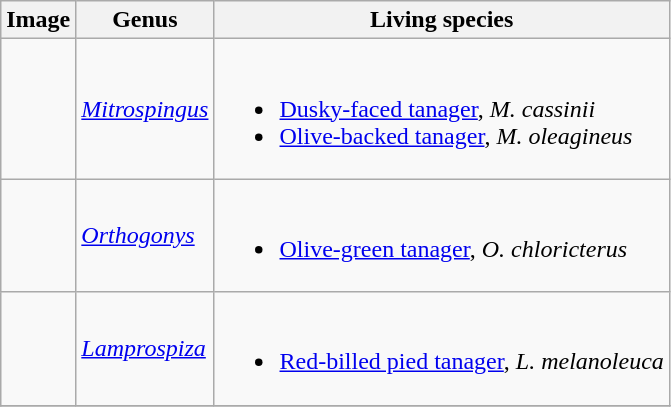<table class="wikitable">
<tr>
<th>Image</th>
<th>Genus</th>
<th>Living species</th>
</tr>
<tr>
<td></td>
<td><em><a href='#'>Mitrospingus</a></em> </td>
<td><br><ul><li><a href='#'>Dusky-faced tanager</a>, <em>M. cassinii</em></li><li><a href='#'>Olive-backed tanager</a>, <em>M. oleagineus</em></li></ul></td>
</tr>
<tr>
<td></td>
<td><em><a href='#'>Orthogonys</a></em> </td>
<td><br><ul><li><a href='#'>Olive-green tanager</a>, <em>O. chloricterus</em></li></ul></td>
</tr>
<tr>
<td></td>
<td><em><a href='#'>Lamprospiza</a></em> </td>
<td><br><ul><li><a href='#'>Red-billed pied tanager</a>, <em>L. melanoleuca</em></li></ul></td>
</tr>
<tr>
</tr>
</table>
